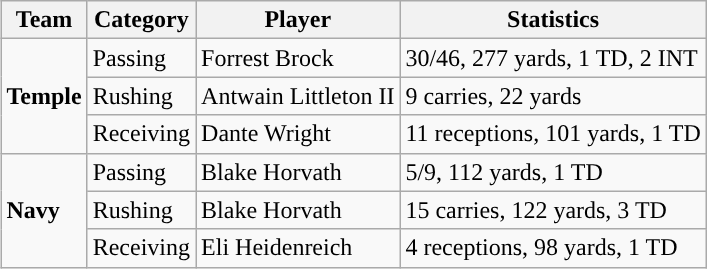<table class="wikitable" style="float: right;">
<tr>
<th>Team</th>
<th>Category</th>
<th>Player</th>
<th>Statistics</th>
</tr>
<tr>
<td rowspan=3><strong>Temple</strong></td>
<td>Passing</td>
<td>Forrest Brock</td>
<td>30/46, 277 yards, 1 TD, 2 INT</td>
</tr>
<tr>
<td>Rushing</td>
<td>Antwain Littleton II</td>
<td>9 carries, 22 yards</td>
</tr>
<tr>
<td>Receiving</td>
<td>Dante Wright</td>
<td>11 receptions, 101 yards, 1 TD</td>
</tr>
<tr>
<td rowspan=3><strong>Navy</strong></td>
<td>Passing</td>
<td>Blake Horvath</td>
<td>5/9, 112 yards, 1 TD</td>
</tr>
<tr>
<td>Rushing</td>
<td>Blake Horvath</td>
<td>15 carries, 122 yards, 3 TD</td>
</tr>
<tr>
<td>Receiving</td>
<td>Eli Heidenreich</td>
<td>4 receptions, 98 yards, 1 TD</td>
</tr>
</table>
